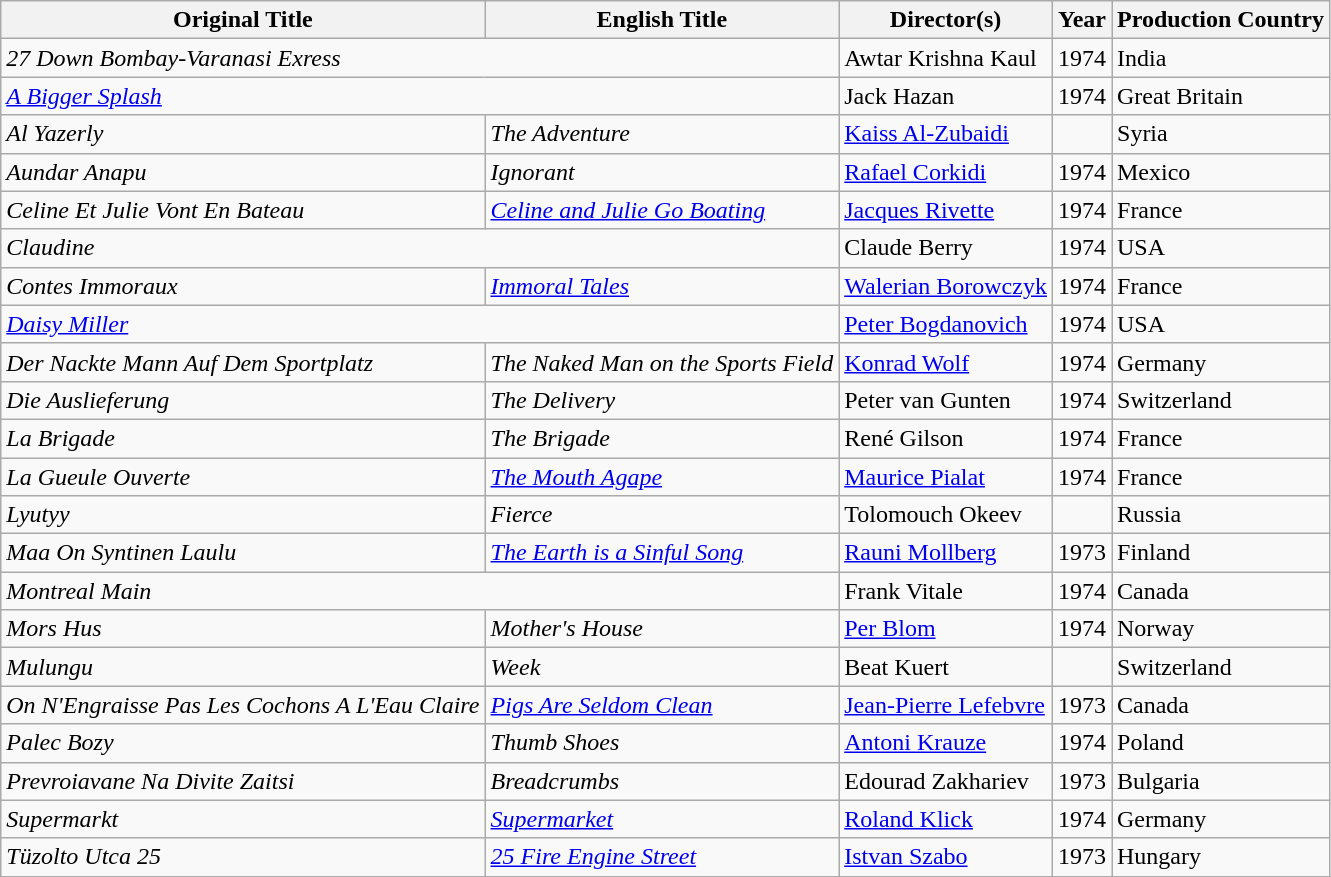<table class="wikitable sortable">
<tr>
<th>Original Title</th>
<th>English Title</th>
<th>Director(s)</th>
<th>Year</th>
<th>Production Country</th>
</tr>
<tr>
<td colspan="2"><em>27 Down Bombay-Varanasi Exress</em></td>
<td>Awtar Krishna Kaul</td>
<td>1974</td>
<td>India</td>
</tr>
<tr>
<td colspan="2"><em><a href='#'>A Bigger Splash</a></em></td>
<td>Jack Hazan</td>
<td>1974</td>
<td>Great Britain</td>
</tr>
<tr>
<td><em>Al Yazerly</em></td>
<td><em>The Adventure</em></td>
<td><a href='#'>Kaiss Al-Zubaidi</a></td>
<td></td>
<td>Syria</td>
</tr>
<tr>
<td><em>Aundar Anapu</em></td>
<td><em>Ignorant</em></td>
<td><a href='#'>Rafael Corkidi</a></td>
<td>1974</td>
<td>Mexico</td>
</tr>
<tr>
<td><em>Celine Et Julie Vont En Bateau</em></td>
<td><em><a href='#'>Celine and Julie Go Boating</a></em></td>
<td><a href='#'>Jacques Rivette</a></td>
<td>1974</td>
<td>France</td>
</tr>
<tr>
<td colspan="2"><em>Claudine</em></td>
<td>Claude Berry</td>
<td>1974</td>
<td>USA</td>
</tr>
<tr>
<td><em>Contes Immoraux</em></td>
<td><em><a href='#'>Immoral Tales</a></em></td>
<td><a href='#'>Walerian Borowczyk</a></td>
<td>1974</td>
<td>France</td>
</tr>
<tr>
<td colspan="2"><em><a href='#'>Daisy Miller</a></em></td>
<td><a href='#'>Peter Bogdanovich</a></td>
<td>1974</td>
<td>USA</td>
</tr>
<tr>
<td><em>Der Nackte Mann Auf Dem Sportplatz</em></td>
<td><em>The Naked Man on the Sports Field</em></td>
<td><a href='#'>Konrad Wolf</a></td>
<td>1974</td>
<td>Germany</td>
</tr>
<tr>
<td><em>Die Auslieferung</em></td>
<td><em>The Delivery</em></td>
<td>Peter van Gunten</td>
<td>1974</td>
<td>Switzerland</td>
</tr>
<tr>
<td><em>La Brigade</em></td>
<td><em>The Brigade</em></td>
<td>René Gilson</td>
<td>1974</td>
<td>France</td>
</tr>
<tr>
<td><em>La Gueule Ouverte</em></td>
<td><em><a href='#'>The Mouth Agape</a></em></td>
<td><a href='#'>Maurice Pialat</a></td>
<td>1974</td>
<td>France</td>
</tr>
<tr>
<td><em>Lyutyy</em></td>
<td><em>Fierce</em></td>
<td>Tolomouch Okeev</td>
<td></td>
<td>Russia</td>
</tr>
<tr>
<td><em>Maa On Syntinen Laulu</em></td>
<td><em><a href='#'>The Earth is a Sinful Song</a></em></td>
<td><a href='#'>Rauni Mollberg</a></td>
<td>1973</td>
<td>Finland</td>
</tr>
<tr>
<td colspan="2"><em>Montreal Main</em></td>
<td>Frank Vitale</td>
<td>1974</td>
<td>Canada</td>
</tr>
<tr>
<td><em>Mors Hus</em></td>
<td><em>Mother's House</em></td>
<td><a href='#'>Per Blom</a></td>
<td>1974</td>
<td>Norway</td>
</tr>
<tr>
<td><em>Mulungu</em></td>
<td><em>Week</em></td>
<td>Beat Kuert</td>
<td></td>
<td>Switzerland</td>
</tr>
<tr>
<td><em>On N'Engraisse Pas Les Cochons A L'Eau Claire</em></td>
<td><em><a href='#'>Pigs Are Seldom Clean</a></em></td>
<td><a href='#'>Jean-Pierre Lefebvre</a></td>
<td>1973</td>
<td>Canada</td>
</tr>
<tr>
<td><em>Palec Bozy</em></td>
<td><em>Thumb Shoes</em></td>
<td><a href='#'>Antoni Krauze</a></td>
<td>1974</td>
<td>Poland</td>
</tr>
<tr>
<td><em>Prevroiavane Na Divite Zaitsi</em></td>
<td><em>Breadcrumbs</em></td>
<td>Edourad Zakhariev</td>
<td>1973</td>
<td>Bulgaria</td>
</tr>
<tr>
<td><em>Supermarkt</em></td>
<td><em><a href='#'>Supermarket</a></em></td>
<td><a href='#'>Roland Klick</a></td>
<td>1974</td>
<td>Germany</td>
</tr>
<tr>
<td><em>Tüzolto Utca 25</em></td>
<td><em><a href='#'>25 Fire Engine Street</a></em></td>
<td><a href='#'>Istvan Szabo</a></td>
<td>1973</td>
<td>Hungary</td>
</tr>
</table>
